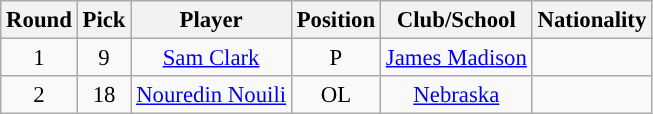<table class="wikitable" style="font-size: 95%;">
<tr>
<th scope="col">Round</th>
<th scope="col">Pick</th>
<th scope="col">Player</th>
<th scope="col">Position</th>
<th scope="col">Club/School</th>
<th scope="col">Nationality</th>
</tr>
<tr align="center">
<td align=center>1</td>
<td>9</td>
<td><a href='#'>Sam Clark</a></td>
<td>P</td>
<td><a href='#'>James Madison</a></td>
<td></td>
</tr>
<tr align="center">
<td align=center>2</td>
<td>18</td>
<td><a href='#'>Nouredin Nouili</a></td>
<td>OL</td>
<td><a href='#'>Nebraska</a></td>
<td></td>
</tr>
</table>
